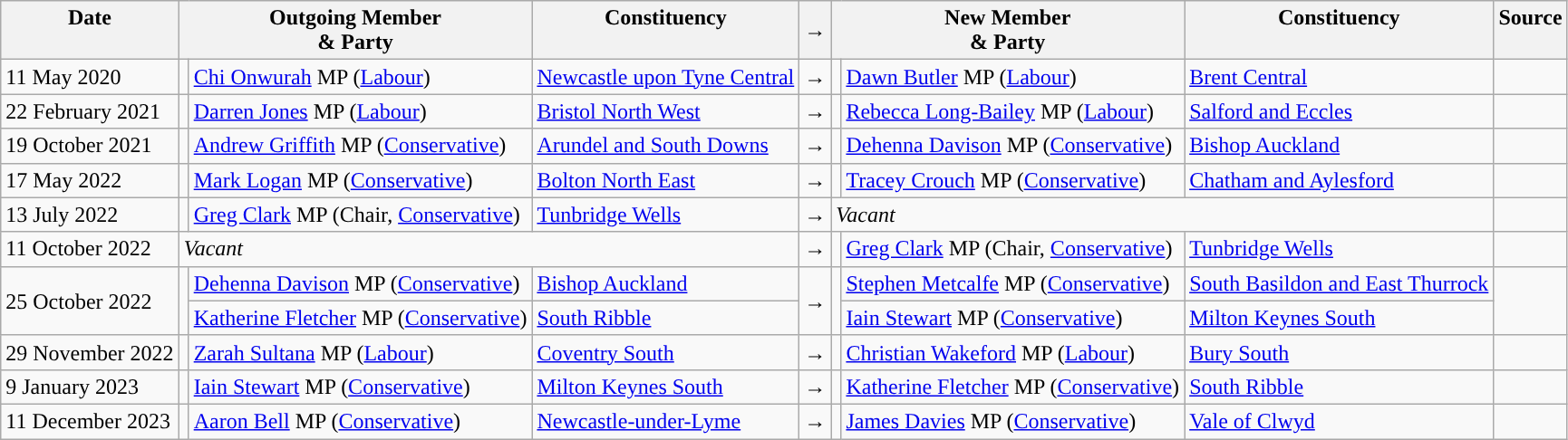<table class="wikitable">
<tr>
<th valign="top">Date</th>
<th colspan="2" valign="top">Outgoing Member<br>& Party</th>
<th valign="top">Constituency</th>
<th>→</th>
<th colspan="2" valign="top">New Member<br>& Party</th>
<th valign="top">Constituency</th>
<th valign="top">Source</th>
</tr>
<tr>
<td>11 May 2020</td>
<td style="color:inherit;background:"></td>
<td><a href='#'>Chi Onwurah</a> MP (<a href='#'>Labour</a>)</td>
<td><a href='#'>Newcastle upon Tyne Central</a></td>
<td>→</td>
<td style="color:inherit;background:"></td>
<td><a href='#'>Dawn Butler</a> MP (<a href='#'>Labour</a>)</td>
<td><a href='#'>Brent Central</a></td>
<td></td>
</tr>
<tr>
<td>22 February 2021</td>
<td style="color:inherit;background:"></td>
<td><a href='#'>Darren Jones</a> MP (<a href='#'>Labour</a>)</td>
<td><a href='#'>Bristol North West</a></td>
<td>→</td>
<td style="color:inherit;background:"></td>
<td><a href='#'>Rebecca Long-Bailey</a> MP (<a href='#'>Labour</a>)</td>
<td><a href='#'>Salford and Eccles</a></td>
<td></td>
</tr>
<tr>
<td>19 October 2021</td>
<td style="color:inherit;background:"></td>
<td><a href='#'>Andrew Griffith</a> MP (<a href='#'>Conservative</a>)</td>
<td><a href='#'>Arundel and South Downs</a></td>
<td>→</td>
<td style="color:inherit;background:"></td>
<td><a href='#'>Dehenna Davison</a> MP (<a href='#'>Conservative</a>)</td>
<td><a href='#'>Bishop Auckland</a></td>
<td></td>
</tr>
<tr>
<td>17 May 2022</td>
<td style="color:inherit;background:"></td>
<td><a href='#'>Mark Logan</a> MP (<a href='#'>Conservative</a>)</td>
<td><a href='#'>Bolton North East</a></td>
<td>→</td>
<td style="color:inherit;background:"></td>
<td><a href='#'>Tracey Crouch</a> MP (<a href='#'>Conservative</a>)</td>
<td><a href='#'>Chatham and Aylesford</a></td>
<td></td>
</tr>
<tr>
<td>13 July 2022</td>
<td style="color:inherit;background:"></td>
<td><a href='#'>Greg Clark</a> MP (Chair, <a href='#'>Conservative</a>)</td>
<td><a href='#'>Tunbridge Wells</a></td>
<td>→</td>
<td colspan=3><em>Vacant</em></td>
<td></td>
</tr>
<tr>
<td>11 October 2022</td>
<td colspan=3><em>Vacant</em></td>
<td>→</td>
<td style="color:inherit;background:"></td>
<td><a href='#'>Greg Clark</a> MP (Chair, <a href='#'>Conservative</a>)</td>
<td><a href='#'>Tunbridge Wells</a></td>
<td></td>
</tr>
<tr>
<td rowspan=2>25 October 2022</td>
<td rowspan=2 style="color:inherit;background:"></td>
<td><a href='#'>Dehenna Davison</a> MP (<a href='#'>Conservative</a>)</td>
<td><a href='#'>Bishop Auckland</a></td>
<td rowspan=2>→</td>
<td rowspan=2 style="color:inherit;background:"></td>
<td><a href='#'>Stephen Metcalfe</a> MP (<a href='#'>Conservative</a>)</td>
<td><a href='#'>South Basildon and East Thurrock</a></td>
<td rowspan=2></td>
</tr>
<tr>
<td><a href='#'>Katherine Fletcher</a> MP (<a href='#'>Conservative</a>)</td>
<td><a href='#'>South Ribble</a></td>
<td><a href='#'>Iain Stewart</a> MP (<a href='#'>Conservative</a>)</td>
<td><a href='#'>Milton Keynes South</a></td>
</tr>
<tr>
<td>29 November 2022</td>
<td style="color:inherit;background:"></td>
<td><a href='#'>Zarah Sultana</a> MP (<a href='#'>Labour</a>)</td>
<td><a href='#'>Coventry South</a></td>
<td>→</td>
<td style="color:inherit;background:"></td>
<td><a href='#'>Christian Wakeford</a> MP (<a href='#'>Labour</a>)</td>
<td><a href='#'>Bury South</a></td>
<td></td>
</tr>
<tr>
<td>9 January 2023</td>
<td style="color:inherit;background:"></td>
<td><a href='#'>Iain Stewart</a> MP (<a href='#'>Conservative</a>)</td>
<td><a href='#'>Milton Keynes South</a></td>
<td>→</td>
<td style="color:inherit;background:"></td>
<td><a href='#'>Katherine Fletcher</a> MP (<a href='#'>Conservative</a>)</td>
<td><a href='#'>South Ribble</a></td>
<td></td>
</tr>
<tr>
<td>11 December 2023</td>
<td style="color:inherit;background:"></td>
<td><a href='#'>Aaron Bell</a> MP (<a href='#'>Conservative</a>)</td>
<td><a href='#'>Newcastle-under-Lyme</a></td>
<td>→</td>
<td style="color:inherit;background:"></td>
<td><a href='#'>James Davies</a> MP (<a href='#'>Conservative</a>)</td>
<td><a href='#'>Vale of Clwyd</a></td>
<td></td>
</tr>
</table>
